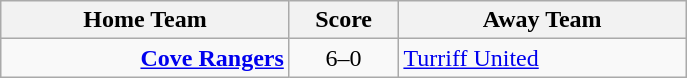<table class="wikitable" style="border-collapse: collapse;">
<tr>
<th align="right" width="185">Home Team</th>
<th align="center" width="65"> Score </th>
<th align="left" width="185">Away Team</th>
</tr>
<tr>
<td style="text-align: right;"><a href='#'><strong>Cove Rangers</strong></a></td>
<td style="text-align: center;">6–0</td>
<td style="text-align: left;"><a href='#'>Turriff United</a></td>
</tr>
</table>
